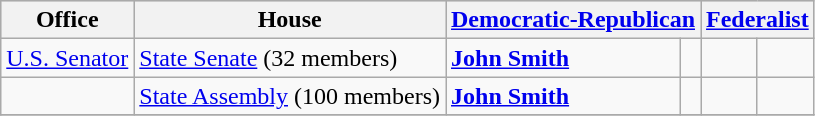<table class=wikitable>
<tr bgcolor=lightgrey>
<th>Office</th>
<th>House</th>
<th colspan="2"><a href='#'>Democratic-Republican</a></th>
<th colspan="2"><a href='#'>Federalist</a></th>
</tr>
<tr>
<td><a href='#'>U.S. Senator</a></td>
<td><a href='#'>State Senate</a> (32 members)</td>
<td><strong><a href='#'>John Smith</a></strong></td>
<td align="right"></td>
<td></td>
<td align="right"></td>
</tr>
<tr>
<td></td>
<td><a href='#'>State Assembly</a> (100 members)</td>
<td><strong><a href='#'>John Smith</a></strong></td>
<td align="right"></td>
<td></td>
<td align="right"></td>
</tr>
<tr>
</tr>
</table>
